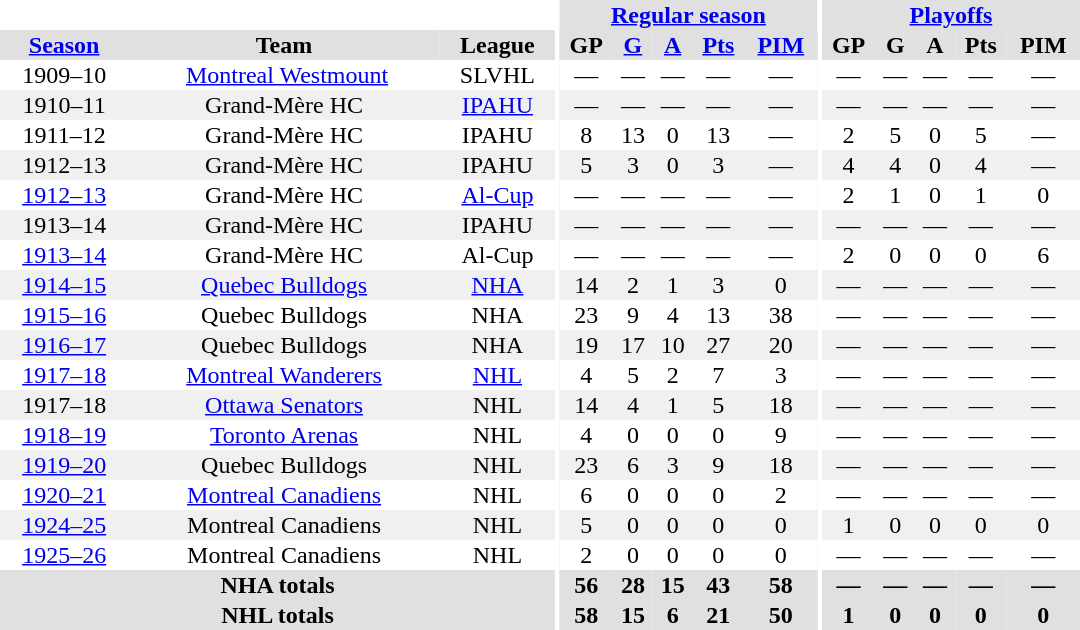<table border="0" cellpadding="1" cellspacing="0" style="text-align:center; width:45em">
<tr bgcolor="#e0e0e0">
<th colspan="3" bgcolor="#ffffff"></th>
<th rowspan="100" bgcolor="#ffffff"></th>
<th colspan="5"><a href='#'>Regular season</a></th>
<th rowspan="100" bgcolor="#ffffff"></th>
<th colspan="5"><a href='#'>Playoffs</a></th>
</tr>
<tr bgcolor="#e0e0e0">
<th><a href='#'>Season</a></th>
<th>Team</th>
<th>League</th>
<th>GP</th>
<th><a href='#'>G</a></th>
<th><a href='#'>A</a></th>
<th><a href='#'>Pts</a></th>
<th><a href='#'>PIM</a></th>
<th>GP</th>
<th>G</th>
<th>A</th>
<th>Pts</th>
<th>PIM</th>
</tr>
<tr>
<td>1909–10</td>
<td> <a href='#'>Montreal Westmount</a></td>
<td>SLVHL</td>
<td>—</td>
<td>—</td>
<td>—</td>
<td>—</td>
<td>—</td>
<td>—</td>
<td>—</td>
<td>—</td>
<td>—</td>
<td>—</td>
</tr>
<tr bgcolor="#f0f0f0">
<td>1910–11</td>
<td>Grand-Mère HC</td>
<td><a href='#'>IPAHU</a></td>
<td>—</td>
<td>—</td>
<td>—</td>
<td>—</td>
<td>—</td>
<td>—</td>
<td>—</td>
<td>—</td>
<td>—</td>
<td>—</td>
</tr>
<tr>
<td>1911–12</td>
<td>Grand-Mère HC</td>
<td>IPAHU</td>
<td>8</td>
<td>13</td>
<td>0</td>
<td>13</td>
<td>—</td>
<td>2</td>
<td>5</td>
<td>0</td>
<td>5</td>
<td>—</td>
</tr>
<tr bgcolor="#f0f0f0">
<td>1912–13</td>
<td>Grand-Mère HC</td>
<td>IPAHU</td>
<td>5</td>
<td>3</td>
<td>0</td>
<td>3</td>
<td>—</td>
<td>4</td>
<td>4</td>
<td>0</td>
<td>4</td>
<td>—</td>
</tr>
<tr>
<td><a href='#'>1912–13</a></td>
<td>Grand-Mère HC</td>
<td><a href='#'>Al-Cup</a></td>
<td>—</td>
<td>—</td>
<td>—</td>
<td>—</td>
<td>—</td>
<td>2</td>
<td>1</td>
<td>0</td>
<td>1</td>
<td>0</td>
</tr>
<tr bgcolor="#f0f0f0">
<td>1913–14</td>
<td>Grand-Mère HC</td>
<td>IPAHU</td>
<td>—</td>
<td>—</td>
<td>—</td>
<td>—</td>
<td>—</td>
<td>—</td>
<td>—</td>
<td>—</td>
<td>—</td>
<td>—</td>
</tr>
<tr>
<td><a href='#'>1913–14</a></td>
<td>Grand-Mère HC</td>
<td>Al-Cup</td>
<td>—</td>
<td>—</td>
<td>—</td>
<td>—</td>
<td>—</td>
<td>2</td>
<td>0</td>
<td>0</td>
<td>0</td>
<td>6</td>
</tr>
<tr bgcolor="#f0f0f0">
<td><a href='#'>1914–15</a></td>
<td><a href='#'>Quebec Bulldogs</a></td>
<td><a href='#'>NHA</a></td>
<td>14</td>
<td>2</td>
<td>1</td>
<td>3</td>
<td>0</td>
<td>—</td>
<td>—</td>
<td>—</td>
<td>—</td>
<td>—</td>
</tr>
<tr>
<td><a href='#'>1915–16</a></td>
<td>Quebec Bulldogs</td>
<td>NHA</td>
<td>23</td>
<td>9</td>
<td>4</td>
<td>13</td>
<td>38</td>
<td>—</td>
<td>—</td>
<td>—</td>
<td>—</td>
<td>—</td>
</tr>
<tr bgcolor="#f0f0f0">
<td><a href='#'>1916–17</a></td>
<td>Quebec Bulldogs</td>
<td>NHA</td>
<td>19</td>
<td>17</td>
<td>10</td>
<td>27</td>
<td>20</td>
<td>—</td>
<td>—</td>
<td>—</td>
<td>—</td>
<td>—</td>
</tr>
<tr>
<td><a href='#'>1917–18</a></td>
<td><a href='#'>Montreal Wanderers</a></td>
<td><a href='#'>NHL</a></td>
<td>4</td>
<td>5</td>
<td>2</td>
<td>7</td>
<td>3</td>
<td>—</td>
<td>—</td>
<td>—</td>
<td>—</td>
<td>—</td>
</tr>
<tr bgcolor="#f0f0f0">
<td>1917–18</td>
<td><a href='#'>Ottawa Senators</a></td>
<td>NHL</td>
<td>14</td>
<td>4</td>
<td>1</td>
<td>5</td>
<td>18</td>
<td>—</td>
<td>—</td>
<td>—</td>
<td>—</td>
<td>—</td>
</tr>
<tr>
<td><a href='#'>1918–19</a></td>
<td><a href='#'>Toronto Arenas</a></td>
<td>NHL</td>
<td>4</td>
<td>0</td>
<td>0</td>
<td>0</td>
<td>9</td>
<td>—</td>
<td>—</td>
<td>—</td>
<td>—</td>
<td>—</td>
</tr>
<tr bgcolor="#f0f0f0">
<td><a href='#'>1919–20</a></td>
<td>Quebec Bulldogs</td>
<td>NHL</td>
<td>23</td>
<td>6</td>
<td>3</td>
<td>9</td>
<td>18</td>
<td>—</td>
<td>—</td>
<td>—</td>
<td>—</td>
<td>—</td>
</tr>
<tr>
<td><a href='#'>1920–21</a></td>
<td><a href='#'>Montreal Canadiens</a></td>
<td>NHL</td>
<td>6</td>
<td>0</td>
<td>0</td>
<td>0</td>
<td>2</td>
<td>—</td>
<td>—</td>
<td>—</td>
<td>—</td>
<td>—</td>
</tr>
<tr bgcolor="#f0f0f0">
<td><a href='#'>1924–25</a></td>
<td>Montreal Canadiens</td>
<td>NHL</td>
<td>5</td>
<td>0</td>
<td>0</td>
<td>0</td>
<td>0</td>
<td>1</td>
<td>0</td>
<td>0</td>
<td>0</td>
<td>0</td>
</tr>
<tr>
<td><a href='#'>1925–26</a></td>
<td>Montreal Canadiens</td>
<td>NHL</td>
<td>2</td>
<td>0</td>
<td>0</td>
<td>0</td>
<td>0</td>
<td>—</td>
<td>—</td>
<td>—</td>
<td>—</td>
<td>—</td>
</tr>
<tr bgcolor="#e0e0e0">
<th colspan="3">NHA totals</th>
<th>56</th>
<th>28</th>
<th>15</th>
<th>43</th>
<th>58</th>
<th>—</th>
<th>—</th>
<th>—</th>
<th>—</th>
<th>—</th>
</tr>
<tr bgcolor="#e0e0e0">
<th colspan="3">NHL totals</th>
<th>58</th>
<th>15</th>
<th>6</th>
<th>21</th>
<th>50</th>
<th>1</th>
<th>0</th>
<th>0</th>
<th>0</th>
<th>0</th>
</tr>
</table>
